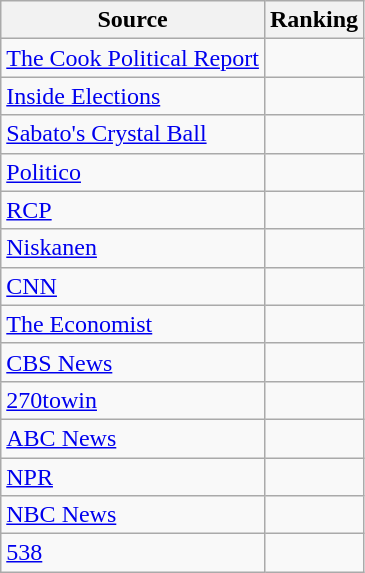<table class="wikitable sortable" style="text-align:center">
<tr>
<th>Source</th>
<th>Ranking</th>
</tr>
<tr>
<td align="left"><a href='#'>The Cook Political Report</a></td>
<td></td>
</tr>
<tr>
<td align="left"><a href='#'>Inside Elections</a></td>
<td></td>
</tr>
<tr>
<td align="left"><a href='#'>Sabato's Crystal Ball</a></td>
<td></td>
</tr>
<tr>
<td align="left"><a href='#'>Politico</a></td>
<td></td>
</tr>
<tr>
<td align="left"><a href='#'>RCP</a></td>
<td></td>
</tr>
<tr>
<td align="left"><a href='#'>Niskanen</a></td>
<td></td>
</tr>
<tr>
<td align="left"><a href='#'>CNN</a></td>
<td></td>
</tr>
<tr>
<td align="left"><a href='#'>The Economist</a></td>
<td></td>
</tr>
<tr>
<td align="left"><a href='#'>CBS News</a></td>
<td></td>
</tr>
<tr>
<td align="left"><a href='#'>270towin</a></td>
<td></td>
</tr>
<tr>
<td align="left"><a href='#'>ABC News</a></td>
<td></td>
</tr>
<tr>
<td align="left"><a href='#'>NPR</a></td>
<td></td>
</tr>
<tr>
<td align="left"><a href='#'>NBC News</a></td>
<td></td>
</tr>
<tr>
<td align="left"><a href='#'>538</a></td>
<td></td>
</tr>
</table>
